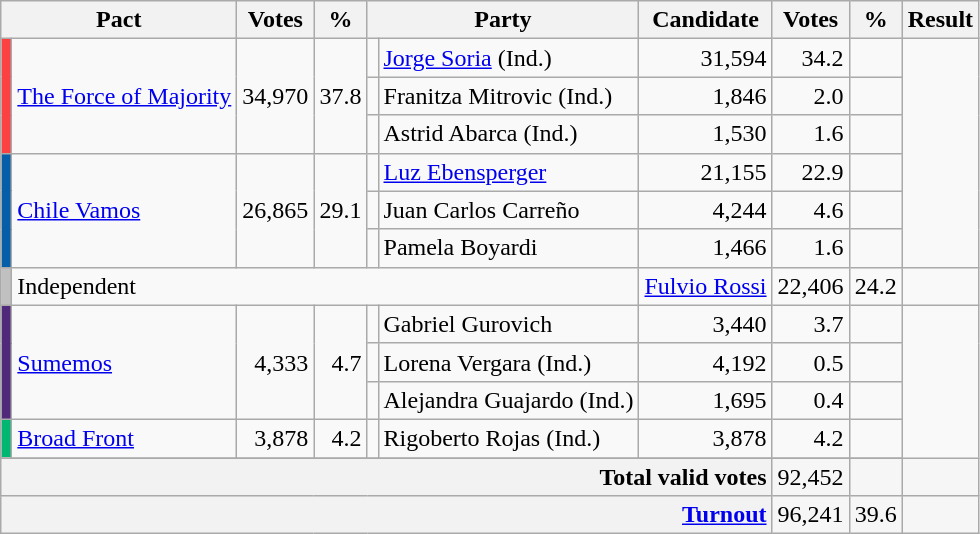<table class=wikitable style="text-align: right;">
<tr>
<th scope="col" colspan="2">Pact</th>
<th scope="col">Votes</th>
<th scope="col">%</th>
<th scope="col" colspan="2">Party</th>
<th scope="col">Candidate</th>
<th scope="col">Votes</th>
<th scope="col">%</th>
<th scope="col">Result</th>
</tr>
<tr>
<td rowspan=3 bgcolor=#fc4143></td>
<td rowspan=3 align=left><a href='#'>The Force of Majority</a></td>
<td rowspan=3>34,970</td>
<td rowspan=3>37.8</td>
<td></td>
<td align=left><a href='#'>Jorge Soria</a> (Ind.)</td>
<td>31,594</td>
<td>34.2</td>
<td></td>
</tr>
<tr>
<td></td>
<td align=left>Franitza Mitrovic (Ind.)</td>
<td>1,846</td>
<td>2.0</td>
<td></td>
</tr>
<tr>
<td></td>
<td align=left>Astrid Abarca (Ind.)</td>
<td>1,530</td>
<td>1.6</td>
<td></td>
</tr>
<tr>
<td rowspan=3 bgcolor=#065DA8></td>
<td rowspan=3 align=left><a href='#'>Chile Vamos</a></td>
<td rowspan=3>26,865</td>
<td rowspan=3>29.1</td>
<td></td>
<td align=left><a href='#'>Luz Ebensperger</a></td>
<td>21,155</td>
<td>22.9</td>
<td></td>
</tr>
<tr>
<td></td>
<td align=left>Juan Carlos Carreño</td>
<td>4,244</td>
<td>4.6</td>
<td></td>
</tr>
<tr>
<td></td>
<td align=left>Pamela Boyardi</td>
<td>1,466</td>
<td>1.6</td>
<td></td>
</tr>
<tr>
<td bgcolor=silver></td>
<td align=left colspan=5>Independent</td>
<td align=left><a href='#'>Fulvio Rossi</a></td>
<td>22,406</td>
<td>24.2</td>
<td></td>
</tr>
<tr>
<td rowspan=3 bgcolor=#51297B></td>
<td rowspan=3 align=left><a href='#'>Sumemos</a></td>
<td rowspan=3>4,333</td>
<td rowspan=3>4.7</td>
<td></td>
<td align=left>Gabriel Gurovich</td>
<td>3,440</td>
<td>3.7</td>
<td></td>
</tr>
<tr>
<td></td>
<td align=left>Lorena Vergara (Ind.)</td>
<td>4,192</td>
<td>0.5</td>
<td></td>
</tr>
<tr>
<td></td>
<td align=left>Alejandra Guajardo (Ind.)</td>
<td>1,695</td>
<td>0.4</td>
<td></td>
</tr>
<tr>
<td bgcolor=#00B771></td>
<td align=left><a href='#'>Broad Front</a></td>
<td>3,878</td>
<td>4.2</td>
<td></td>
<td align=left>Rigoberto Rojas (Ind.)</td>
<td>3,878</td>
<td>4.2</td>
<td></td>
</tr>
<tr>
</tr>
<tr style="background-color:#F6F6F6">
<th colspan="7" style="text-align:right;">Total valid votes</th>
<td style="text-align:right;">92,452</td>
<td style="text-align:right;"></td>
<td style="text-align:right;"></td>
</tr>
<tr style="background-color:#F6F6F6">
<th colspan="7" style="text-align:right;"><a href='#'>Turnout</a></th>
<td style="text-align:right;">96,241</td>
<td style="text-align:right;">39.6</td>
<td style="text-align:right;"></td>
</tr>
</table>
